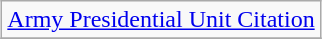<table class="wikitable" style="margin:1em auto; text-align:center;">
<tr>
<td><a href='#'>Army Presidential Unit Citation</a></td>
</tr>
<tr>
</tr>
</table>
